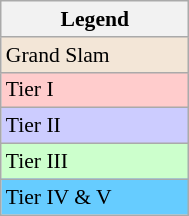<table class="wikitable" style="font-size:90%;" width=10%>
<tr>
<th>Legend</th>
</tr>
<tr style="background:#f3e6d7;">
<td>Grand Slam</td>
</tr>
<tr style="background:#fcc;">
<td>Tier I</td>
</tr>
<tr style="background:#ccf;">
<td>Tier II</td>
</tr>
<tr style="background:#cfc;">
<td>Tier III</td>
</tr>
<tr style="background:#6cf;">
<td>Tier IV & V</td>
</tr>
</table>
